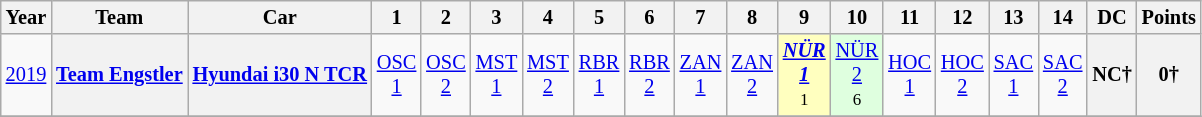<table class="wikitable" style="text-align:center; font-size:85%">
<tr>
<th>Year</th>
<th>Team</th>
<th>Car</th>
<th>1</th>
<th>2</th>
<th>3</th>
<th>4</th>
<th>5</th>
<th>6</th>
<th>7</th>
<th>8</th>
<th>9</th>
<th>10</th>
<th>11</th>
<th>12</th>
<th>13</th>
<th>14</th>
<th>DC</th>
<th>Points</th>
</tr>
<tr>
<td><a href='#'>2019</a></td>
<th nowrap><a href='#'>Team Engstler</a></th>
<th nowrap><a href='#'>Hyundai i30 N TCR</a></th>
<td><a href='#'>OSC<br>1</a></td>
<td><a href='#'>OSC<br>2</a></td>
<td><a href='#'>MST<br>1</a></td>
<td><a href='#'>MST<br>2</a></td>
<td><a href='#'>RBR<br>1</a></td>
<td><a href='#'>RBR<br>2</a></td>
<td><a href='#'>ZAN<br>1</a></td>
<td><a href='#'>ZAN<br>2</a></td>
<td style="background:#ffffbf;"><strong><em><a href='#'>NÜR<br>1</a></em></strong><br><small>1</small></td>
<td style="background:#DFFFDF;"><a href='#'>NÜR<br>2</a><br><small>6</small></td>
<td><a href='#'>HOC<br>1</a></td>
<td><a href='#'>HOC<br>2</a></td>
<td><a href='#'>SAC<br>1</a></td>
<td><a href='#'>SAC<br>2</a></td>
<th>NC†</th>
<th>0†</th>
</tr>
<tr>
</tr>
</table>
